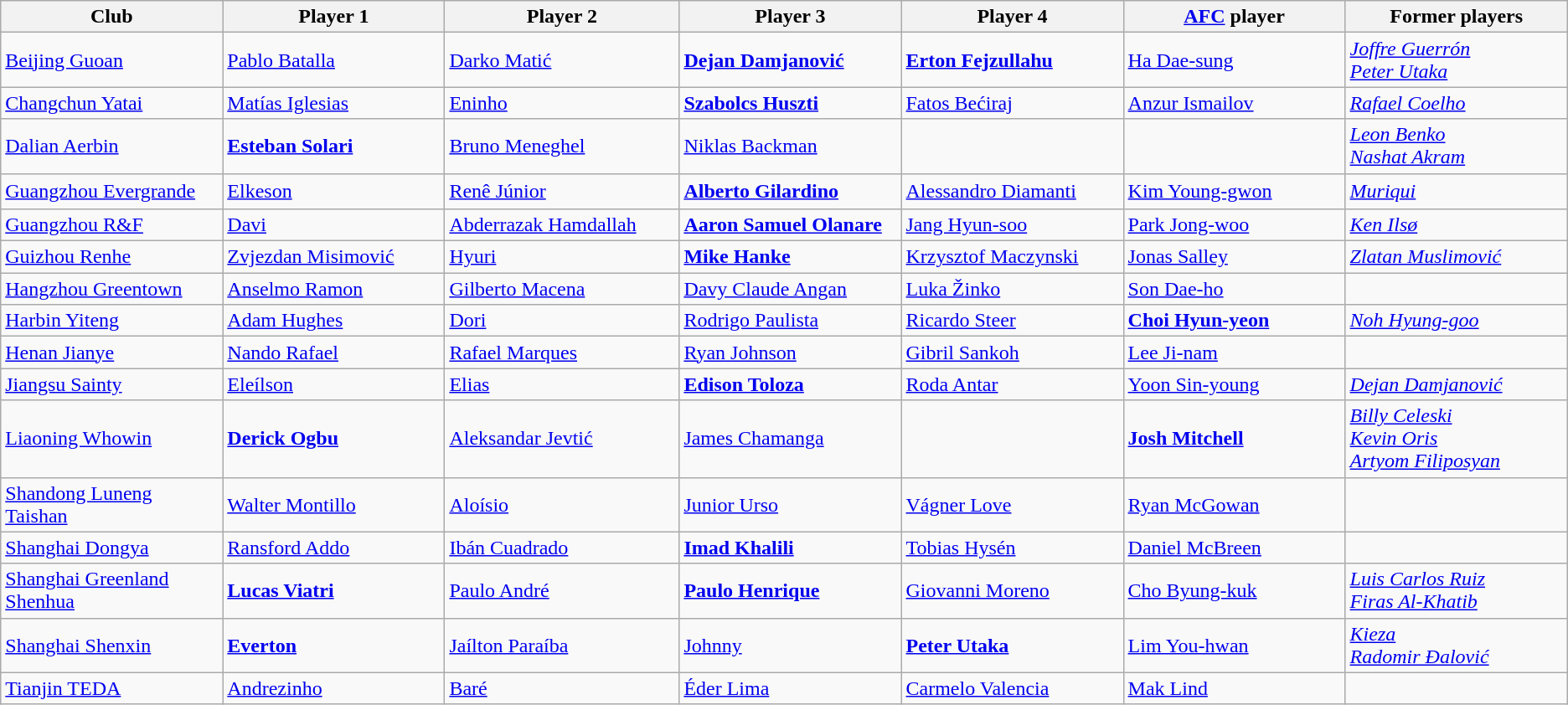<table class="wikitable" border="1">
<tr>
<th width="170">Club</th>
<th width="170">Player 1</th>
<th width="180">Player 2</th>
<th width="170">Player 3</th>
<th width="170">Player 4</th>
<th width="170"><a href='#'>AFC</a> player</th>
<th width="170">Former players</th>
</tr>
<tr>
<td><a href='#'>Beijing Guoan</a></td>
<td> <a href='#'>Pablo Batalla</a></td>
<td> <a href='#'>Darko Matić</a></td>
<td> <strong><a href='#'>Dejan Damjanović</a></strong></td>
<td> <strong><a href='#'>Erton Fejzullahu</a></strong></td>
<td> <a href='#'>Ha Dae-sung</a></td>
<td> <em><a href='#'>Joffre Guerrón</a></em> <br>  <em><a href='#'>Peter Utaka</a></em></td>
</tr>
<tr>
<td><a href='#'>Changchun Yatai</a></td>
<td> <a href='#'>Matías Iglesias</a></td>
<td> <a href='#'>Eninho</a></td>
<td> <strong><a href='#'>Szabolcs Huszti</a></strong></td>
<td> <a href='#'>Fatos Bećiraj</a></td>
<td> <a href='#'>Anzur Ismailov</a></td>
<td> <em><a href='#'>Rafael Coelho</a></em></td>
</tr>
<tr>
<td><a href='#'>Dalian Aerbin</a></td>
<td> <strong><a href='#'>Esteban Solari</a></strong></td>
<td> <a href='#'>Bruno Meneghel</a></td>
<td> <a href='#'>Niklas Backman</a></td>
<td></td>
<td></td>
<td> <em><a href='#'>Leon Benko</a></em> <br>  <em><a href='#'>Nashat Akram</a></em></td>
</tr>
<tr>
<td><a href='#'>Guangzhou Evergrande</a></td>
<td> <a href='#'>Elkeson</a></td>
<td> <a href='#'>Renê Júnior</a></td>
<td> <strong><a href='#'>Alberto Gilardino</a></strong></td>
<td> <a href='#'>Alessandro Diamanti</a></td>
<td> <a href='#'>Kim Young-gwon</a></td>
<td> <em><a href='#'>Muriqui</a></em>   　</td>
</tr>
<tr>
<td><a href='#'>Guangzhou R&F</a></td>
<td> <a href='#'>Davi</a></td>
<td> <a href='#'>Abderrazak Hamdallah</a></td>
<td> <strong><a href='#'>Aaron Samuel Olanare</a></strong></td>
<td> <a href='#'>Jang Hyun-soo</a></td>
<td> <a href='#'>Park Jong-woo</a></td>
<td> <em><a href='#'>Ken Ilsø</a></em></td>
</tr>
<tr>
<td><a href='#'>Guizhou Renhe</a></td>
<td> <a href='#'>Zvjezdan Misimović</a></td>
<td> <a href='#'>Hyuri</a></td>
<td> <strong><a href='#'>Mike Hanke</a></strong></td>
<td> <a href='#'>Krzysztof Maczynski</a></td>
<td> <a href='#'>Jonas Salley</a></td>
<td> <em><a href='#'>Zlatan Muslimović</a></em></td>
</tr>
<tr>
<td><a href='#'>Hangzhou Greentown</a></td>
<td> <a href='#'>Anselmo Ramon</a></td>
<td> <a href='#'>Gilberto Macena</a></td>
<td> <a href='#'>Davy Claude Angan</a></td>
<td> <a href='#'>Luka Žinko</a></td>
<td> <a href='#'>Son Dae-ho</a></td>
<td></td>
</tr>
<tr>
<td><a href='#'>Harbin Yiteng</a></td>
<td> <a href='#'>Adam Hughes</a></td>
<td> <a href='#'>Dori</a></td>
<td> <a href='#'>Rodrigo Paulista</a></td>
<td> <a href='#'>Ricardo Steer</a></td>
<td> <strong><a href='#'>Choi Hyun-yeon</a></strong></td>
<td> <em><a href='#'>Noh Hyung-goo</a></em></td>
</tr>
<tr>
<td><a href='#'>Henan Jianye</a></td>
<td> <a href='#'>Nando Rafael</a></td>
<td> <a href='#'>Rafael Marques</a></td>
<td> <a href='#'>Ryan Johnson</a></td>
<td> <a href='#'>Gibril Sankoh</a></td>
<td> <a href='#'>Lee Ji-nam</a></td>
<td></td>
</tr>
<tr>
<td><a href='#'>Jiangsu Sainty</a></td>
<td> <a href='#'>Eleílson</a></td>
<td> <a href='#'>Elias</a></td>
<td> <strong><a href='#'>Edison Toloza</a></strong></td>
<td> <a href='#'>Roda Antar</a></td>
<td> <a href='#'>Yoon Sin-young</a></td>
<td> <em><a href='#'>Dejan Damjanović</a></em></td>
</tr>
<tr>
<td><a href='#'>Liaoning Whowin</a></td>
<td> <strong><a href='#'>Derick Ogbu</a></strong></td>
<td> <a href='#'>Aleksandar Jevtić</a></td>
<td> <a href='#'>James Chamanga</a></td>
<td></td>
<td> <strong><a href='#'>Josh Mitchell</a></strong></td>
<td> <em><a href='#'>Billy Celeski</a></em> <br>  <em><a href='#'>Kevin Oris</a></em> <br>  <em><a href='#'>Artyom Filiposyan</a></em></td>
</tr>
<tr>
<td><a href='#'>Shandong Luneng Taishan</a></td>
<td> <a href='#'>Walter Montillo</a></td>
<td> <a href='#'>Aloísio</a></td>
<td> <a href='#'>Junior Urso</a></td>
<td> <a href='#'>Vágner Love</a></td>
<td> <a href='#'>Ryan McGowan</a></td>
<td></td>
</tr>
<tr>
<td><a href='#'>Shanghai Dongya</a></td>
<td> <a href='#'>Ransford Addo</a></td>
<td> <a href='#'>Ibán Cuadrado</a></td>
<td> <strong><a href='#'>Imad Khalili</a></strong></td>
<td> <a href='#'>Tobias Hysén</a></td>
<td> <a href='#'>Daniel McBreen</a></td>
<td></td>
</tr>
<tr>
<td><a href='#'>Shanghai Greenland Shenhua</a></td>
<td> <strong><a href='#'>Lucas Viatri</a></strong></td>
<td> <a href='#'>Paulo André</a></td>
<td> <strong><a href='#'>Paulo Henrique</a></strong></td>
<td> <a href='#'>Giovanni Moreno</a></td>
<td> <a href='#'>Cho Byung-kuk</a></td>
<td> <em><a href='#'>Luis Carlos Ruiz</a></em> <br>  <em><a href='#'>Firas Al-Khatib</a></em></td>
</tr>
<tr>
<td><a href='#'>Shanghai Shenxin</a></td>
<td> <strong><a href='#'>Everton</a></strong></td>
<td> <a href='#'>Jaílton Paraíba</a></td>
<td> <a href='#'>Johnny</a></td>
<td> <strong><a href='#'>Peter Utaka</a></strong></td>
<td> <a href='#'>Lim You-hwan</a></td>
<td> <em><a href='#'>Kieza</a></em> <br>  <em><a href='#'>Radomir Đalović</a></em></td>
</tr>
<tr>
<td><a href='#'>Tianjin TEDA</a></td>
<td> <a href='#'>Andrezinho</a></td>
<td> <a href='#'>Baré</a></td>
<td> <a href='#'>Éder Lima</a></td>
<td> <a href='#'>Carmelo Valencia</a></td>
<td> <a href='#'>Mak Lind</a></td>
<td></td>
</tr>
</table>
